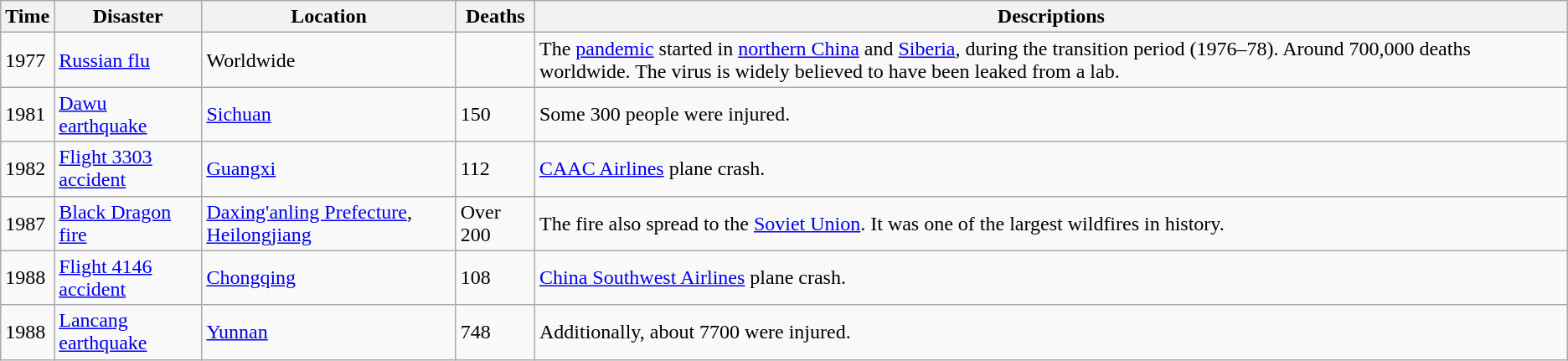<table class="wikitable mw-collapsible mw-collapsed">
<tr>
<th>Time</th>
<th>Disaster</th>
<th>Location</th>
<th>Deaths</th>
<th>Descriptions</th>
</tr>
<tr>
<td>1977</td>
<td><a href='#'>Russian flu</a></td>
<td>Worldwide</td>
<td></td>
<td>The <a href='#'>pandemic</a> started in <a href='#'>northern China</a> and <a href='#'>Siberia</a>, during the transition period (1976–78). Around 700,000 deaths worldwide. The virus is widely believed to have been leaked from a lab.</td>
</tr>
<tr>
<td>1981</td>
<td><a href='#'>Dawu earthquake</a></td>
<td><a href='#'>Sichuan</a></td>
<td>150</td>
<td>Some 300 people were injured.</td>
</tr>
<tr>
<td>1982</td>
<td><a href='#'>Flight 3303 accident</a></td>
<td><a href='#'>Guangxi</a></td>
<td>112</td>
<td><a href='#'>CAAC Airlines</a> plane crash.</td>
</tr>
<tr>
<td>1987</td>
<td><a href='#'>Black Dragon fire</a></td>
<td><a href='#'>Daxing'anling Prefecture</a>, <a href='#'>Heilongjiang</a></td>
<td>Over 200</td>
<td>The fire also spread to the <a href='#'>Soviet Union</a>. It was one of the largest wildfires in history.</td>
</tr>
<tr>
<td>1988</td>
<td><a href='#'>Flight 4146 accident</a></td>
<td><a href='#'>Chongqing</a></td>
<td>108</td>
<td><a href='#'>China Southwest Airlines</a> plane crash.</td>
</tr>
<tr>
<td>1988</td>
<td><a href='#'>Lancang earthquake</a></td>
<td><a href='#'>Yunnan</a></td>
<td>748</td>
<td>Additionally, about 7700 were injured.</td>
</tr>
</table>
